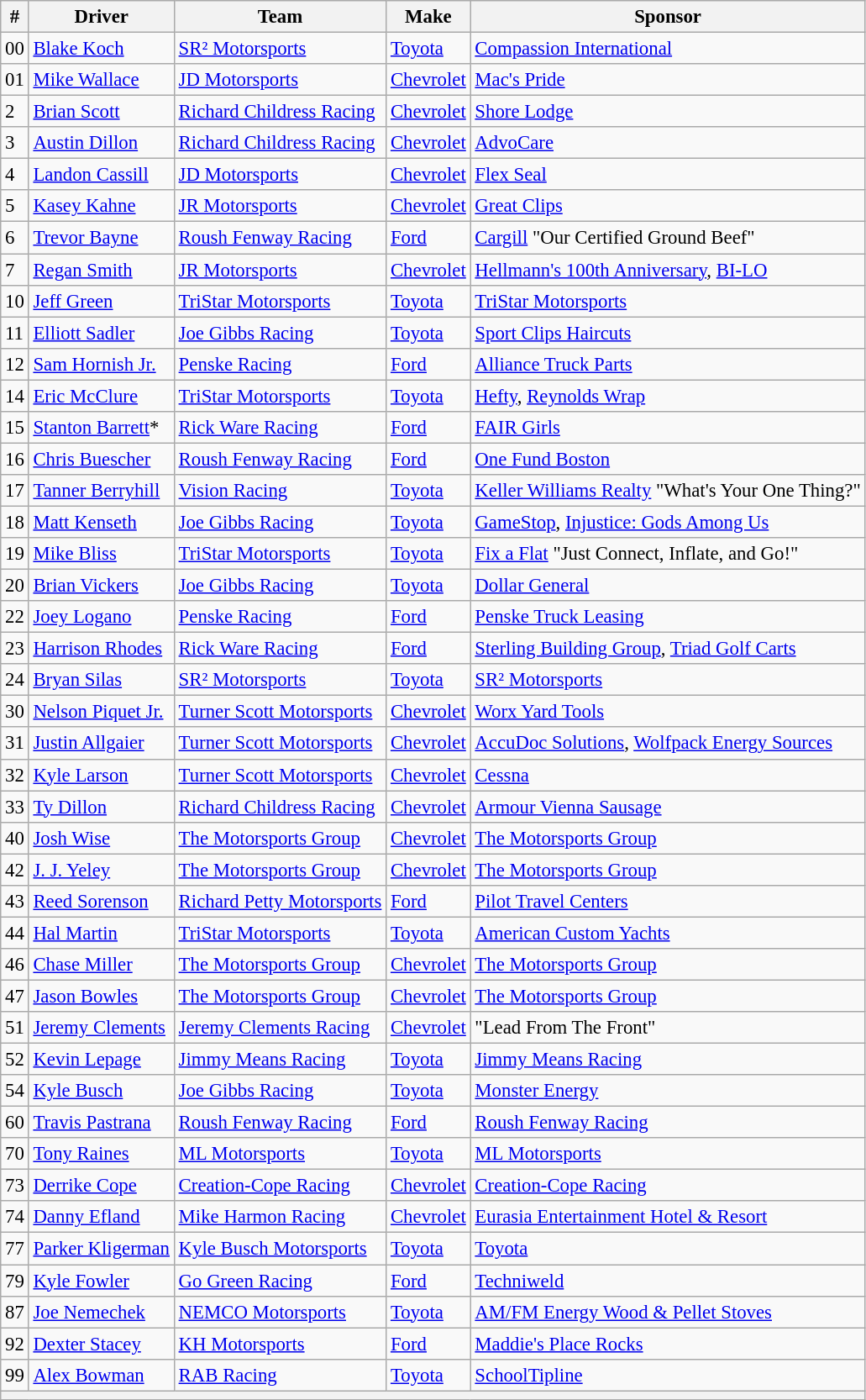<table class="wikitable" style="font-size:95%">
<tr>
<th>#</th>
<th>Driver</th>
<th>Team</th>
<th>Make</th>
<th>Sponsor</th>
</tr>
<tr>
<td>00</td>
<td><a href='#'>Blake Koch</a></td>
<td><a href='#'>SR² Motorsports</a></td>
<td><a href='#'>Toyota</a></td>
<td><a href='#'>Compassion International</a></td>
</tr>
<tr>
<td>01</td>
<td><a href='#'>Mike Wallace</a></td>
<td><a href='#'>JD Motorsports</a></td>
<td><a href='#'>Chevrolet</a></td>
<td><a href='#'>Mac's Pride</a></td>
</tr>
<tr>
<td>2</td>
<td><a href='#'>Brian Scott</a></td>
<td><a href='#'>Richard Childress Racing</a></td>
<td><a href='#'>Chevrolet</a></td>
<td><a href='#'>Shore Lodge</a></td>
</tr>
<tr>
<td>3</td>
<td><a href='#'>Austin Dillon</a></td>
<td><a href='#'>Richard Childress Racing</a></td>
<td><a href='#'>Chevrolet</a></td>
<td><a href='#'>AdvoCare</a></td>
</tr>
<tr>
<td>4</td>
<td><a href='#'>Landon Cassill</a></td>
<td><a href='#'>JD Motorsports</a></td>
<td><a href='#'>Chevrolet</a></td>
<td><a href='#'>Flex Seal</a></td>
</tr>
<tr>
<td>5</td>
<td><a href='#'>Kasey Kahne</a></td>
<td><a href='#'>JR Motorsports</a></td>
<td><a href='#'>Chevrolet</a></td>
<td><a href='#'>Great Clips</a></td>
</tr>
<tr>
<td>6</td>
<td><a href='#'>Trevor Bayne</a></td>
<td><a href='#'>Roush Fenway Racing</a></td>
<td><a href='#'>Ford</a></td>
<td><a href='#'>Cargill</a> "Our Certified Ground Beef"</td>
</tr>
<tr>
<td>7</td>
<td><a href='#'>Regan Smith</a></td>
<td><a href='#'>JR Motorsports</a></td>
<td><a href='#'>Chevrolet</a></td>
<td><a href='#'>Hellmann's 100th Anniversary</a>, <a href='#'>BI-LO</a></td>
</tr>
<tr>
<td>10</td>
<td><a href='#'>Jeff Green</a></td>
<td><a href='#'>TriStar Motorsports</a></td>
<td><a href='#'>Toyota</a></td>
<td><a href='#'>TriStar Motorsports</a></td>
</tr>
<tr>
<td>11</td>
<td><a href='#'>Elliott Sadler</a></td>
<td><a href='#'>Joe Gibbs Racing</a></td>
<td><a href='#'>Toyota</a></td>
<td><a href='#'>Sport Clips Haircuts</a></td>
</tr>
<tr>
<td>12</td>
<td><a href='#'>Sam Hornish Jr.</a></td>
<td><a href='#'>Penske Racing</a></td>
<td><a href='#'>Ford</a></td>
<td><a href='#'>Alliance Truck Parts</a></td>
</tr>
<tr>
<td>14</td>
<td><a href='#'>Eric McClure</a></td>
<td><a href='#'>TriStar Motorsports</a></td>
<td><a href='#'>Toyota</a></td>
<td><a href='#'>Hefty</a>, <a href='#'>Reynolds Wrap</a></td>
</tr>
<tr>
<td>15</td>
<td><a href='#'>Stanton Barrett</a>*</td>
<td><a href='#'>Rick Ware Racing</a></td>
<td><a href='#'>Ford</a></td>
<td><a href='#'>FAIR Girls</a></td>
</tr>
<tr>
<td>16</td>
<td><a href='#'>Chris Buescher</a></td>
<td><a href='#'>Roush Fenway Racing</a></td>
<td><a href='#'>Ford</a></td>
<td><a href='#'>One Fund Boston</a></td>
</tr>
<tr>
<td>17</td>
<td><a href='#'>Tanner Berryhill</a></td>
<td><a href='#'>Vision Racing</a></td>
<td><a href='#'>Toyota</a></td>
<td><a href='#'>Keller Williams Realty</a> "What's Your One Thing?"</td>
</tr>
<tr>
<td>18</td>
<td><a href='#'>Matt Kenseth</a></td>
<td><a href='#'>Joe Gibbs Racing</a></td>
<td><a href='#'>Toyota</a></td>
<td><a href='#'>GameStop</a>, <a href='#'>Injustice: Gods Among Us</a></td>
</tr>
<tr>
<td>19</td>
<td><a href='#'>Mike Bliss</a></td>
<td><a href='#'>TriStar Motorsports</a></td>
<td><a href='#'>Toyota</a></td>
<td><a href='#'>Fix a Flat</a> "Just Connect, Inflate, and Go!"</td>
</tr>
<tr>
<td>20</td>
<td><a href='#'>Brian Vickers</a></td>
<td><a href='#'>Joe Gibbs Racing</a></td>
<td><a href='#'>Toyota</a></td>
<td><a href='#'>Dollar General</a></td>
</tr>
<tr>
<td>22</td>
<td><a href='#'>Joey Logano</a></td>
<td><a href='#'>Penske Racing</a></td>
<td><a href='#'>Ford</a></td>
<td><a href='#'>Penske Truck Leasing</a></td>
</tr>
<tr>
<td>23</td>
<td><a href='#'>Harrison Rhodes</a></td>
<td><a href='#'>Rick Ware Racing</a></td>
<td><a href='#'>Ford</a></td>
<td><a href='#'>Sterling Building Group</a>, <a href='#'>Triad Golf Carts</a></td>
</tr>
<tr>
<td>24</td>
<td><a href='#'>Bryan Silas</a></td>
<td><a href='#'>SR² Motorsports</a></td>
<td><a href='#'>Toyota</a></td>
<td><a href='#'>SR² Motorsports</a></td>
</tr>
<tr>
<td>30</td>
<td><a href='#'>Nelson Piquet Jr.</a></td>
<td><a href='#'>Turner Scott Motorsports</a></td>
<td><a href='#'>Chevrolet</a></td>
<td><a href='#'>Worx Yard Tools</a></td>
</tr>
<tr>
<td>31</td>
<td><a href='#'>Justin Allgaier</a></td>
<td><a href='#'>Turner Scott Motorsports</a></td>
<td><a href='#'>Chevrolet</a></td>
<td><a href='#'>AccuDoc Solutions</a>, <a href='#'>Wolfpack Energy Sources</a></td>
</tr>
<tr>
<td>32</td>
<td><a href='#'>Kyle Larson</a></td>
<td><a href='#'>Turner Scott Motorsports</a></td>
<td><a href='#'>Chevrolet</a></td>
<td><a href='#'>Cessna</a></td>
</tr>
<tr>
<td>33</td>
<td><a href='#'>Ty Dillon</a></td>
<td><a href='#'>Richard Childress Racing</a></td>
<td><a href='#'>Chevrolet</a></td>
<td><a href='#'>Armour Vienna Sausage</a></td>
</tr>
<tr>
<td>40</td>
<td><a href='#'>Josh Wise</a></td>
<td><a href='#'>The Motorsports Group</a></td>
<td><a href='#'>Chevrolet</a></td>
<td><a href='#'>The Motorsports Group</a></td>
</tr>
<tr>
<td>42</td>
<td><a href='#'>J. J. Yeley</a></td>
<td><a href='#'>The Motorsports Group</a></td>
<td><a href='#'>Chevrolet</a></td>
<td><a href='#'>The Motorsports Group</a></td>
</tr>
<tr>
<td>43</td>
<td><a href='#'>Reed Sorenson</a></td>
<td><a href='#'>Richard Petty Motorsports</a></td>
<td><a href='#'>Ford</a></td>
<td><a href='#'>Pilot Travel Centers</a></td>
</tr>
<tr>
<td>44</td>
<td><a href='#'>Hal Martin</a></td>
<td><a href='#'>TriStar Motorsports</a></td>
<td><a href='#'>Toyota</a></td>
<td><a href='#'>American Custom Yachts</a></td>
</tr>
<tr>
<td>46</td>
<td><a href='#'>Chase Miller</a></td>
<td><a href='#'>The Motorsports Group</a></td>
<td><a href='#'>Chevrolet</a></td>
<td><a href='#'>The Motorsports Group</a></td>
</tr>
<tr>
<td>47</td>
<td><a href='#'>Jason Bowles</a></td>
<td><a href='#'>The Motorsports Group</a></td>
<td><a href='#'>Chevrolet</a></td>
<td><a href='#'>The Motorsports Group</a></td>
</tr>
<tr>
<td>51</td>
<td><a href='#'>Jeremy Clements</a></td>
<td><a href='#'>Jeremy Clements Racing</a></td>
<td><a href='#'>Chevrolet</a></td>
<td> "Lead From The Front"</td>
</tr>
<tr>
<td>52</td>
<td><a href='#'>Kevin Lepage</a></td>
<td><a href='#'>Jimmy Means Racing</a></td>
<td><a href='#'>Toyota</a></td>
<td><a href='#'>Jimmy Means Racing</a></td>
</tr>
<tr>
<td>54</td>
<td><a href='#'>Kyle Busch</a></td>
<td><a href='#'>Joe Gibbs Racing</a></td>
<td><a href='#'>Toyota</a></td>
<td><a href='#'>Monster Energy</a></td>
</tr>
<tr>
<td>60</td>
<td><a href='#'>Travis Pastrana</a></td>
<td><a href='#'>Roush Fenway Racing</a></td>
<td><a href='#'>Ford</a></td>
<td><a href='#'>Roush Fenway Racing</a></td>
</tr>
<tr>
<td>70</td>
<td><a href='#'>Tony Raines</a></td>
<td><a href='#'>ML Motorsports</a></td>
<td><a href='#'>Toyota</a></td>
<td><a href='#'>ML Motorsports</a></td>
</tr>
<tr>
<td>73</td>
<td><a href='#'>Derrike Cope</a></td>
<td><a href='#'>Creation-Cope Racing</a></td>
<td><a href='#'>Chevrolet</a></td>
<td><a href='#'>Creation-Cope Racing</a></td>
</tr>
<tr>
<td>74</td>
<td><a href='#'>Danny Efland</a></td>
<td><a href='#'>Mike Harmon Racing</a></td>
<td><a href='#'>Chevrolet</a></td>
<td><a href='#'>Eurasia Entertainment Hotel & Resort</a></td>
</tr>
<tr>
<td>77</td>
<td><a href='#'>Parker Kligerman</a></td>
<td><a href='#'>Kyle Busch Motorsports</a></td>
<td><a href='#'>Toyota</a></td>
<td><a href='#'>Toyota</a></td>
</tr>
<tr>
<td>79</td>
<td><a href='#'>Kyle Fowler</a></td>
<td><a href='#'>Go Green Racing</a></td>
<td><a href='#'>Ford</a></td>
<td><a href='#'>Techniweld</a></td>
</tr>
<tr>
<td>87</td>
<td><a href='#'>Joe Nemechek</a></td>
<td><a href='#'>NEMCO Motorsports</a></td>
<td><a href='#'>Toyota</a></td>
<td><a href='#'>AM/FM Energy Wood & Pellet Stoves</a></td>
</tr>
<tr>
<td>92</td>
<td><a href='#'>Dexter Stacey</a></td>
<td><a href='#'>KH Motorsports</a></td>
<td><a href='#'>Ford</a></td>
<td><a href='#'>Maddie's Place Rocks</a></td>
</tr>
<tr>
<td>99</td>
<td><a href='#'>Alex Bowman</a></td>
<td><a href='#'>RAB Racing</a></td>
<td><a href='#'>Toyota</a></td>
<td><a href='#'>SchoolTipline</a></td>
</tr>
<tr>
<th colspan="5"></th>
</tr>
</table>
